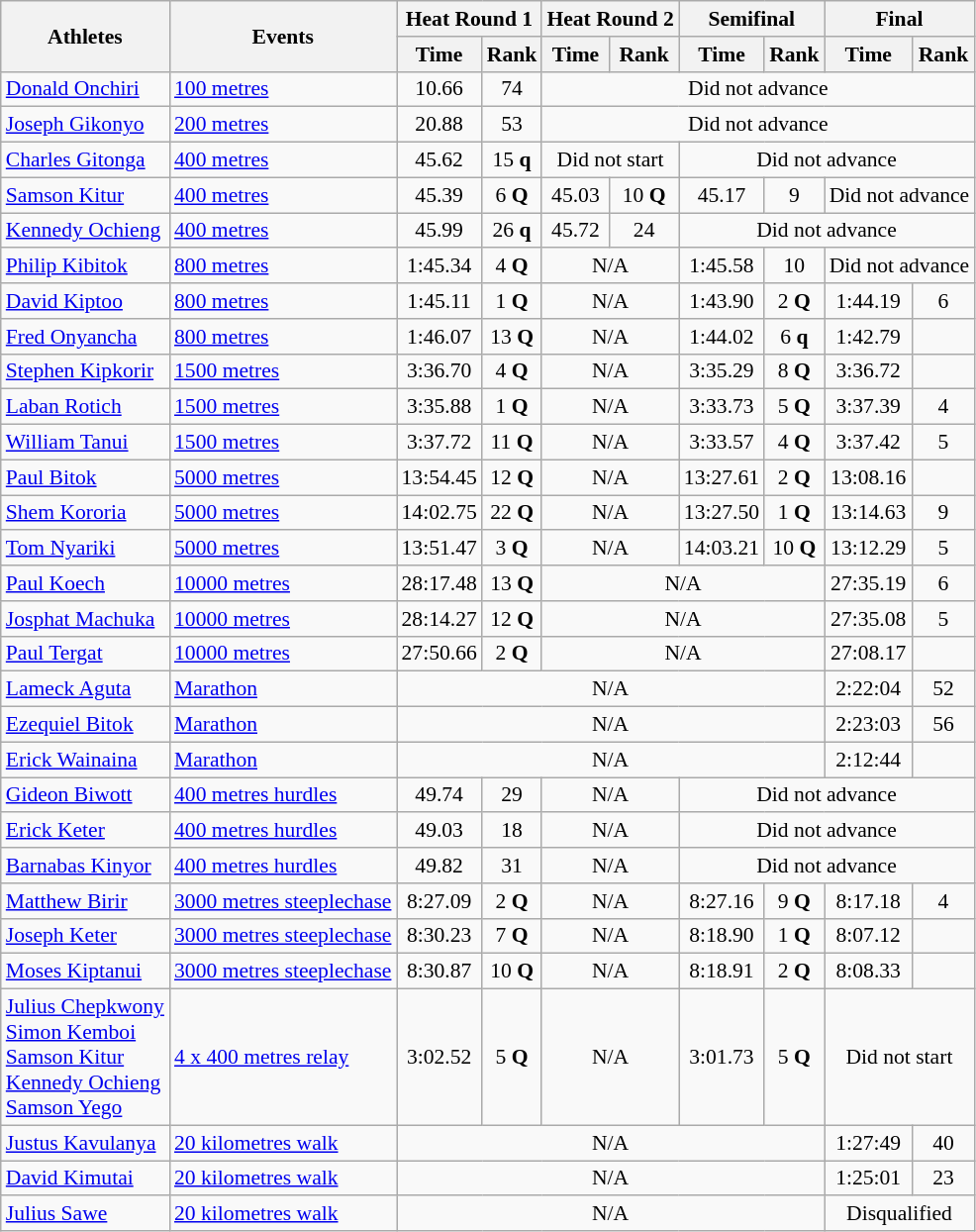<table class=wikitable style=font-size:90%>
<tr>
<th rowspan=2>Athletes</th>
<th rowspan=2>Events</th>
<th colspan=2>Heat Round 1</th>
<th colspan=2>Heat Round 2</th>
<th colspan=2>Semifinal</th>
<th colspan=2>Final</th>
</tr>
<tr>
<th>Time</th>
<th>Rank</th>
<th>Time</th>
<th>Rank</th>
<th>Time</th>
<th>Rank</th>
<th>Time</th>
<th>Rank</th>
</tr>
<tr>
<td><a href='#'>Donald Onchiri</a></td>
<td><a href='#'>100 metres</a></td>
<td align=center>10.66</td>
<td align=center>74</td>
<td align=center colspan=6>Did not advance</td>
</tr>
<tr>
<td><a href='#'>Joseph Gikonyo</a></td>
<td><a href='#'>200 metres</a></td>
<td align=center>20.88</td>
<td align=center>53</td>
<td align=center colspan=6>Did not advance</td>
</tr>
<tr>
<td><a href='#'>Charles Gitonga</a></td>
<td><a href='#'>400 metres</a></td>
<td align=center>45.62</td>
<td align=center>15 <strong>q</strong></td>
<td align=center colspan=2>Did not start</td>
<td align=center colspan=4>Did not advance</td>
</tr>
<tr>
<td><a href='#'>Samson Kitur</a></td>
<td><a href='#'>400 metres</a></td>
<td align=center>45.39</td>
<td align=center>6 <strong>Q</strong></td>
<td align=center>45.03</td>
<td align=center>10 <strong>Q</strong></td>
<td align=center>45.17</td>
<td align=center>9</td>
<td align=center colspan=4>Did not advance</td>
</tr>
<tr>
<td><a href='#'>Kennedy Ochieng</a></td>
<td><a href='#'>400 metres</a></td>
<td align=center>45.99</td>
<td align=center>26 <strong>q</strong></td>
<td align=center>45.72</td>
<td align=center>24</td>
<td align=center colspan=6>Did not advance</td>
</tr>
<tr>
<td><a href='#'>Philip Kibitok</a></td>
<td><a href='#'>800 metres</a></td>
<td align=center>1:45.34</td>
<td align=center>4 <strong>Q</strong></td>
<td align=center colspan=2>N/A</td>
<td align=center>1:45.58</td>
<td align=center>10</td>
<td align=center colspan=6>Did not advance</td>
</tr>
<tr>
<td><a href='#'>David Kiptoo</a></td>
<td><a href='#'>800 metres</a></td>
<td align=center>1:45.11</td>
<td align=center>1 <strong>Q</strong></td>
<td align=center colspan=2>N/A</td>
<td align=center>1:43.90</td>
<td align=center>2 <strong>Q</strong></td>
<td align=center>1:44.19</td>
<td align=center>6</td>
</tr>
<tr>
<td><a href='#'>Fred Onyancha</a></td>
<td><a href='#'>800 metres</a></td>
<td align=center>1:46.07</td>
<td align=center>13 <strong>Q</strong></td>
<td align=center colspan=2>N/A</td>
<td align=center>1:44.02</td>
<td align=center>6 <strong>q</strong></td>
<td align=center>1:42.79</td>
<td align=center></td>
</tr>
<tr>
<td><a href='#'>Stephen Kipkorir</a></td>
<td><a href='#'>1500 metres</a></td>
<td align=center>3:36.70</td>
<td align=center>4 <strong>Q</strong></td>
<td align=center colspan=2>N/A</td>
<td align=center>3:35.29</td>
<td align=center>8 <strong>Q</strong></td>
<td align=center>3:36.72</td>
<td align=center></td>
</tr>
<tr>
<td><a href='#'>Laban Rotich</a></td>
<td><a href='#'>1500 metres</a></td>
<td align=center>3:35.88</td>
<td align=center>1 <strong>Q</strong></td>
<td align=center colspan=2>N/A</td>
<td align=center>3:33.73</td>
<td align=center>5 <strong>Q</strong></td>
<td align=center>3:37.39</td>
<td align=center>4</td>
</tr>
<tr>
<td><a href='#'>William Tanui</a></td>
<td><a href='#'>1500 metres</a></td>
<td align=center>3:37.72</td>
<td align=center>11 <strong>Q</strong></td>
<td align=center colspan=2>N/A</td>
<td align=center>3:33.57</td>
<td align=center>4 <strong>Q</strong></td>
<td align=center>3:37.42</td>
<td align=center>5</td>
</tr>
<tr>
<td><a href='#'>Paul Bitok</a></td>
<td><a href='#'>5000 metres</a></td>
<td align=center>13:54.45</td>
<td align=center>12 <strong>Q</strong></td>
<td align=center colspan=2>N/A</td>
<td align=center>13:27.61</td>
<td align=center>2 <strong>Q</strong></td>
<td align=center>13:08.16</td>
<td align=center></td>
</tr>
<tr>
<td><a href='#'>Shem Kororia</a></td>
<td><a href='#'>5000 metres</a></td>
<td align=center>14:02.75</td>
<td align=center>22 <strong>Q</strong></td>
<td align=center colspan=2>N/A</td>
<td align=center>13:27.50</td>
<td align=center>1 <strong>Q</strong></td>
<td align=center>13:14.63</td>
<td align=center>9</td>
</tr>
<tr>
<td><a href='#'>Tom Nyariki</a></td>
<td><a href='#'>5000 metres</a></td>
<td align=center>13:51.47</td>
<td align=center>3 <strong>Q</strong></td>
<td align=center colspan=2>N/A</td>
<td align=center>14:03.21</td>
<td align=center>10 <strong>Q</strong></td>
<td align=center>13:12.29</td>
<td align=center>5</td>
</tr>
<tr>
<td><a href='#'>Paul Koech</a></td>
<td><a href='#'>10000 metres</a></td>
<td align=center>28:17.48</td>
<td align=center>13 <strong>Q</strong></td>
<td align=center colspan=4>N/A</td>
<td align=center>27:35.19</td>
<td align=center>6</td>
</tr>
<tr>
<td><a href='#'>Josphat Machuka</a></td>
<td><a href='#'>10000 metres</a></td>
<td align=center>28:14.27</td>
<td align=center>12 <strong>Q</strong></td>
<td align=center colspan=4>N/A</td>
<td align=center>27:35.08</td>
<td align=center>5</td>
</tr>
<tr>
<td><a href='#'>Paul Tergat</a></td>
<td><a href='#'>10000 metres</a></td>
<td align=center>27:50.66</td>
<td align=center>2 <strong>Q</strong></td>
<td align=center colspan=4>N/A</td>
<td align=center>27:08.17</td>
<td align=center></td>
</tr>
<tr>
<td><a href='#'>Lameck Aguta</a></td>
<td><a href='#'>Marathon</a></td>
<td align=center colspan=6>N/A</td>
<td align=center>2:22:04</td>
<td align=center>52</td>
</tr>
<tr>
<td><a href='#'>Ezequiel Bitok</a></td>
<td><a href='#'>Marathon</a></td>
<td align=center colspan=6>N/A</td>
<td align=center>2:23:03</td>
<td align=center>56</td>
</tr>
<tr>
<td><a href='#'>Erick Wainaina</a></td>
<td><a href='#'>Marathon</a></td>
<td align=center colspan=6>N/A</td>
<td align=center>2:12:44</td>
<td align=center></td>
</tr>
<tr>
<td><a href='#'>Gideon Biwott</a></td>
<td><a href='#'>400 metres hurdles</a></td>
<td align=center>49.74</td>
<td align=center>29</td>
<td align=center colspan=2>N/A</td>
<td align=center colspan=4>Did not advance</td>
</tr>
<tr>
<td><a href='#'>Erick Keter</a></td>
<td><a href='#'>400 metres hurdles</a></td>
<td align=center>49.03</td>
<td align=center>18</td>
<td align=center colspan=2>N/A</td>
<td align=center colspan=4>Did not advance</td>
</tr>
<tr>
<td><a href='#'>Barnabas Kinyor</a></td>
<td><a href='#'>400 metres hurdles</a></td>
<td align=center>49.82</td>
<td align=center>31</td>
<td align=center colspan=2>N/A</td>
<td align=center colspan=4>Did not advance</td>
</tr>
<tr>
<td><a href='#'>Matthew Birir</a></td>
<td><a href='#'>3000 metres steeplechase</a></td>
<td align=center>8:27.09</td>
<td align=center>2 <strong>Q</strong></td>
<td align=center colspan=2>N/A</td>
<td align=center>8:27.16</td>
<td align=center>9 <strong>Q</strong></td>
<td align=center>8:17.18</td>
<td align=center>4</td>
</tr>
<tr>
<td><a href='#'>Joseph Keter</a></td>
<td><a href='#'>3000 metres steeplechase</a></td>
<td align=center>8:30.23</td>
<td align=center>7 <strong>Q</strong></td>
<td align=center colspan=2>N/A</td>
<td align=center>8:18.90</td>
<td align=center>1 <strong>Q</strong></td>
<td align=center>8:07.12</td>
<td align=center></td>
</tr>
<tr>
<td><a href='#'>Moses Kiptanui</a></td>
<td><a href='#'>3000 metres steeplechase</a></td>
<td align=center>8:30.87</td>
<td align=center>10 <strong>Q</strong></td>
<td align=center colspan=2>N/A</td>
<td align=center>8:18.91</td>
<td align=center>2 <strong>Q</strong></td>
<td align=center>8:08.33</td>
<td align=center></td>
</tr>
<tr>
<td><a href='#'>Julius Chepkwony</a><br><a href='#'>Simon Kemboi</a><br><a href='#'>Samson Kitur</a><br><a href='#'>Kennedy Ochieng</a><br><a href='#'>Samson Yego</a></td>
<td><a href='#'>4 x 400 metres relay</a></td>
<td align=center>3:02.52</td>
<td align=center>5 <strong>Q</strong></td>
<td align=center colspan=2>N/A</td>
<td align=center>3:01.73</td>
<td align=center>5 <strong>Q</strong></td>
<td align=center colspan=2>Did not start</td>
</tr>
<tr>
<td><a href='#'>Justus Kavulanya</a></td>
<td><a href='#'>20 kilometres walk</a></td>
<td align=center colspan=6>N/A</td>
<td align=center>1:27:49</td>
<td align=center>40</td>
</tr>
<tr>
<td><a href='#'>David Kimutai</a></td>
<td><a href='#'>20 kilometres walk</a></td>
<td align=center colspan=6>N/A</td>
<td align=center>1:25:01</td>
<td align=center>23</td>
</tr>
<tr>
<td><a href='#'>Julius Sawe</a></td>
<td><a href='#'>20 kilometres walk</a></td>
<td align=center colspan=6>N/A</td>
<td align=center colspan=2>Disqualified</td>
</tr>
</table>
